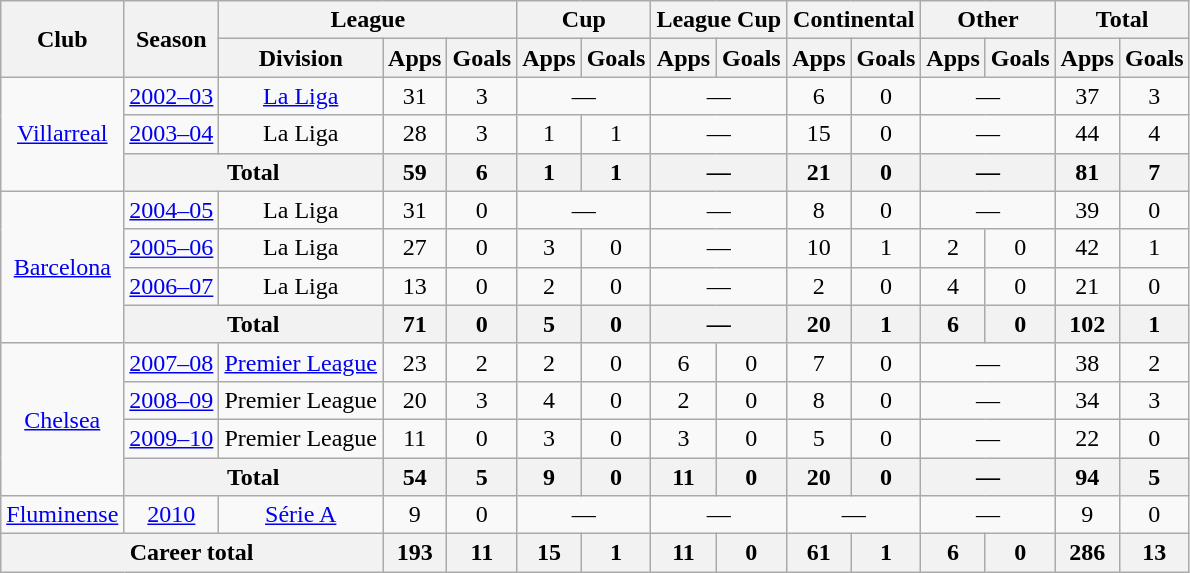<table class="wikitable" style="text-align:center">
<tr>
<th rowspan="2">Club</th>
<th rowspan="2">Season</th>
<th colspan="3">League</th>
<th colspan="2">Cup</th>
<th colspan="2">League Cup</th>
<th colspan="2">Continental</th>
<th colspan="2">Other</th>
<th colspan="2">Total</th>
</tr>
<tr>
<th>Division</th>
<th>Apps</th>
<th>Goals</th>
<th>Apps</th>
<th>Goals</th>
<th>Apps</th>
<th>Goals</th>
<th>Apps</th>
<th>Goals</th>
<th>Apps</th>
<th>Goals</th>
<th>Apps</th>
<th>Goals</th>
</tr>
<tr>
<td rowspan="3"><a href='#'>Villarreal</a></td>
<td><a href='#'>2002–03</a></td>
<td><a href='#'>La Liga</a></td>
<td>31</td>
<td>3</td>
<td colspan="2">—</td>
<td colspan="2">—</td>
<td>6</td>
<td>0</td>
<td colspan="2">—</td>
<td>37</td>
<td>3</td>
</tr>
<tr>
<td><a href='#'>2003–04</a></td>
<td>La Liga</td>
<td>28</td>
<td>3</td>
<td>1</td>
<td>1</td>
<td colspan="2">—</td>
<td>15</td>
<td>0</td>
<td colspan="2">—</td>
<td>44</td>
<td>4</td>
</tr>
<tr>
<th colspan="2">Total</th>
<th>59</th>
<th>6</th>
<th>1</th>
<th>1</th>
<th colspan="2">—</th>
<th>21</th>
<th>0</th>
<th colspan="2">—</th>
<th>81</th>
<th>7</th>
</tr>
<tr>
<td rowspan="4"><a href='#'>Barcelona</a></td>
<td><a href='#'>2004–05</a></td>
<td>La Liga</td>
<td>31</td>
<td>0</td>
<td colspan="2">—</td>
<td colspan="2">—</td>
<td>8</td>
<td>0</td>
<td colspan="2">—</td>
<td>39</td>
<td>0</td>
</tr>
<tr>
<td><a href='#'>2005–06</a></td>
<td>La Liga</td>
<td>27</td>
<td>0</td>
<td>3</td>
<td>0</td>
<td colspan="2">—</td>
<td>10</td>
<td>1</td>
<td>2</td>
<td>0</td>
<td>42</td>
<td>1</td>
</tr>
<tr>
<td><a href='#'>2006–07</a></td>
<td>La Liga</td>
<td>13</td>
<td>0</td>
<td>2</td>
<td>0</td>
<td colspan="2">—</td>
<td>2</td>
<td>0</td>
<td>4</td>
<td>0</td>
<td>21</td>
<td>0</td>
</tr>
<tr>
<th colspan="2">Total</th>
<th>71</th>
<th>0</th>
<th>5</th>
<th>0</th>
<th colspan="2">—</th>
<th>20</th>
<th>1</th>
<th>6</th>
<th>0</th>
<th>102</th>
<th>1</th>
</tr>
<tr>
<td rowspan="4"><a href='#'>Chelsea</a></td>
<td><a href='#'>2007–08</a></td>
<td><a href='#'>Premier League</a></td>
<td>23</td>
<td>2</td>
<td>2</td>
<td>0</td>
<td>6</td>
<td>0</td>
<td>7</td>
<td>0</td>
<td colspan="2">—</td>
<td>38</td>
<td>2</td>
</tr>
<tr>
<td><a href='#'>2008–09</a></td>
<td>Premier League</td>
<td>20</td>
<td>3</td>
<td>4</td>
<td>0</td>
<td>2</td>
<td>0</td>
<td>8</td>
<td>0</td>
<td colspan="2">—</td>
<td>34</td>
<td>3</td>
</tr>
<tr>
<td><a href='#'>2009–10</a></td>
<td>Premier League</td>
<td>11</td>
<td>0</td>
<td>3</td>
<td>0</td>
<td>3</td>
<td>0</td>
<td>5</td>
<td>0</td>
<td colspan="2">—</td>
<td>22</td>
<td>0</td>
</tr>
<tr>
<th colspan="2">Total</th>
<th>54</th>
<th>5</th>
<th>9</th>
<th>0</th>
<th>11</th>
<th>0</th>
<th>20</th>
<th>0</th>
<th colspan="2">—</th>
<th>94</th>
<th>5</th>
</tr>
<tr>
<td><a href='#'>Fluminense</a></td>
<td><a href='#'>2010</a></td>
<td><a href='#'>Série A</a></td>
<td>9</td>
<td>0</td>
<td colspan="2">—</td>
<td colspan="2">—</td>
<td colspan="2">—</td>
<td colspan="2">—</td>
<td>9</td>
<td>0</td>
</tr>
<tr>
<th colspan="3">Career total</th>
<th>193</th>
<th>11</th>
<th>15</th>
<th>1</th>
<th>11</th>
<th>0</th>
<th>61</th>
<th>1</th>
<th>6</th>
<th>0</th>
<th>286</th>
<th>13</th>
</tr>
</table>
